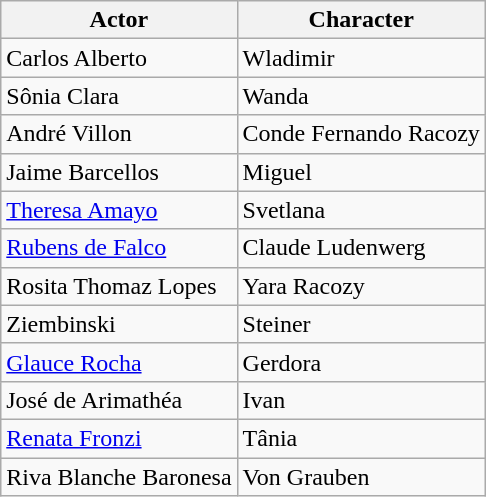<table class="wikitable">
<tr>
<th>Actor</th>
<th>Character</th>
</tr>
<tr>
<td>Carlos Alberto</td>
<td>Wladimir</td>
</tr>
<tr>
<td>Sônia Clara</td>
<td>Wanda</td>
</tr>
<tr>
<td>André Villon</td>
<td>Conde Fernando Racozy</td>
</tr>
<tr>
<td>Jaime Barcellos</td>
<td>Miguel</td>
</tr>
<tr>
<td><a href='#'>Theresa Amayo</a></td>
<td>Svetlana</td>
</tr>
<tr>
<td><a href='#'>Rubens de Falco</a></td>
<td>Claude Ludenwerg</td>
</tr>
<tr>
<td>Rosita Thomaz Lopes</td>
<td>Yara Racozy</td>
</tr>
<tr>
<td>Ziembinski</td>
<td>Steiner</td>
</tr>
<tr>
<td><a href='#'>Glauce Rocha</a></td>
<td>Gerdora</td>
</tr>
<tr>
<td>José de Arimathéa</td>
<td>Ivan</td>
</tr>
<tr>
<td><a href='#'>Renata Fronzi</a></td>
<td>Tânia</td>
</tr>
<tr>
<td>Riva Blanche Baronesa</td>
<td>Von Grauben</td>
</tr>
</table>
